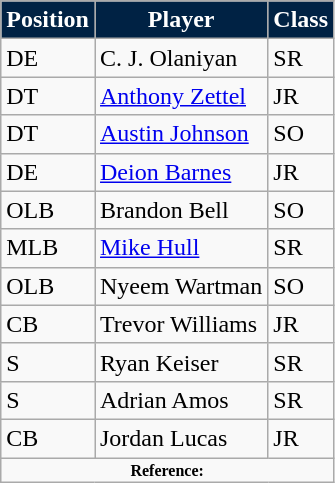<table class="wikitable">
<tr>
<th style="background:#024; color:#fff;">Position</th>
<th style="background:#024; color:#fff;">Player</th>
<th style="background:#024; color:#fff;">Class</th>
</tr>
<tr>
<td>DE</td>
<td>C. J. Olaniyan</td>
<td>SR</td>
</tr>
<tr>
<td>DT</td>
<td><a href='#'>Anthony Zettel</a></td>
<td>JR</td>
</tr>
<tr>
<td>DT</td>
<td><a href='#'>Austin Johnson</a></td>
<td>SO</td>
</tr>
<tr>
<td>DE</td>
<td><a href='#'>Deion Barnes</a></td>
<td>JR</td>
</tr>
<tr>
<td>OLB</td>
<td>Brandon Bell</td>
<td>SO</td>
</tr>
<tr>
<td>MLB</td>
<td><a href='#'>Mike Hull</a></td>
<td>SR</td>
</tr>
<tr>
<td>OLB</td>
<td>Nyeem Wartman</td>
<td>SO</td>
</tr>
<tr>
<td>CB</td>
<td>Trevor Williams</td>
<td>JR</td>
</tr>
<tr>
<td>S</td>
<td>Ryan Keiser</td>
<td>SR</td>
</tr>
<tr>
<td>S</td>
<td>Adrian Amos</td>
<td>SR</td>
</tr>
<tr>
<td>CB</td>
<td>Jordan Lucas</td>
<td>JR</td>
</tr>
<tr>
<td colspan="3" style="font-size:8pt; text-align:center;"><strong>Reference:</strong></td>
</tr>
</table>
